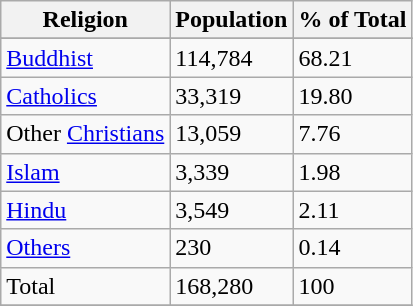<table class="wikitable">
<tr>
<th>Religion</th>
<th>Population</th>
<th>% of Total</th>
</tr>
<tr>
</tr>
<tr>
<td><a href='#'>Buddhist</a></td>
<td>114,784</td>
<td>68.21</td>
</tr>
<tr>
<td><a href='#'>Catholics</a></td>
<td>33,319</td>
<td>19.80</td>
</tr>
<tr>
<td>Other <a href='#'>Christians</a></td>
<td>13,059</td>
<td>7.76</td>
</tr>
<tr>
<td><a href='#'>Islam</a></td>
<td>3,339</td>
<td>1.98</td>
</tr>
<tr>
<td><a href='#'>Hindu</a></td>
<td>3,549</td>
<td>2.11</td>
</tr>
<tr>
<td><a href='#'>Others</a></td>
<td>230</td>
<td>0.14</td>
</tr>
<tr>
<td>Total</td>
<td>168,280</td>
<td>100</td>
</tr>
<tr>
</tr>
</table>
